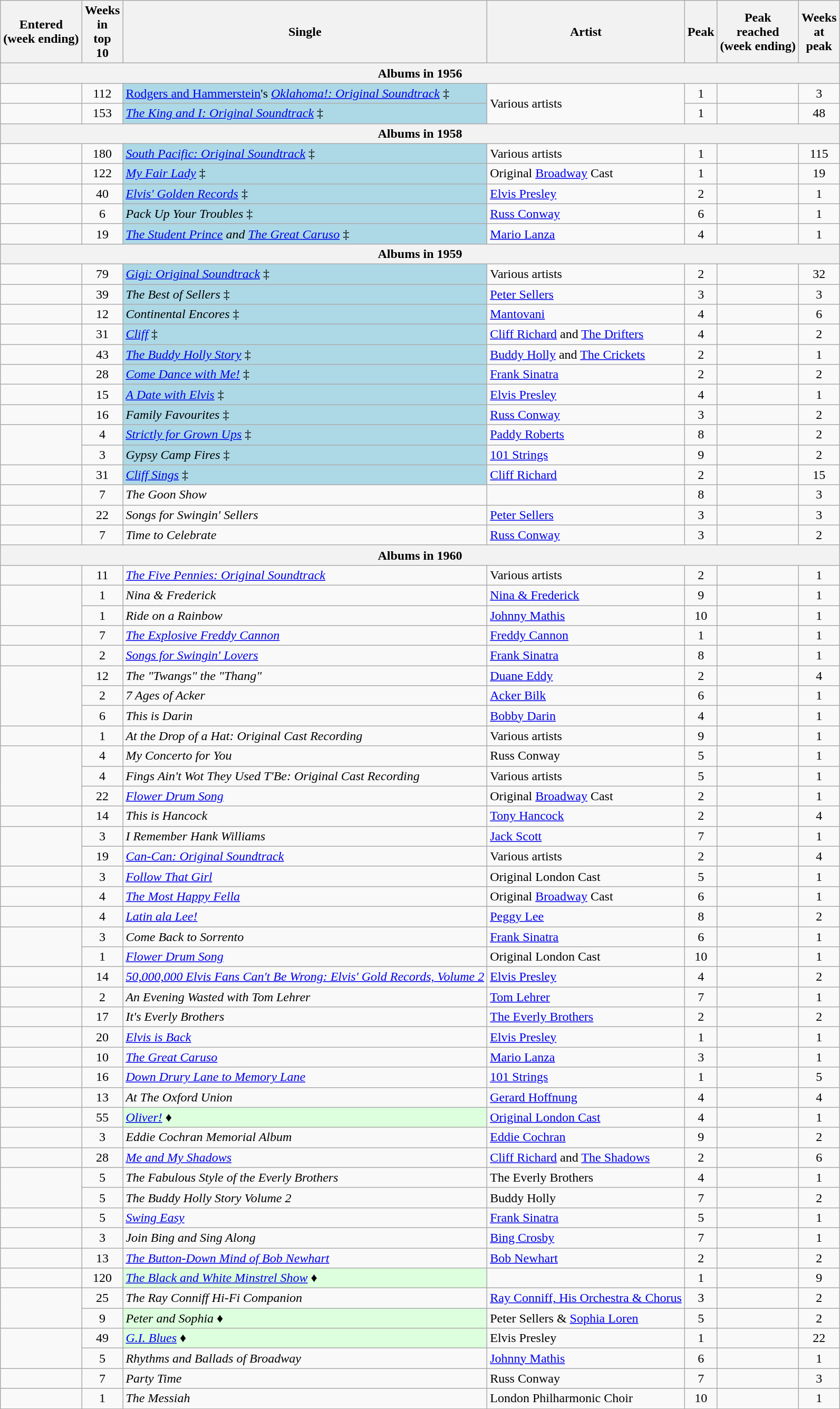<table class="wikitable sortable" style="text-align:center;">
<tr>
<th>Entered <br>(week ending)</th>
<th data-sort-type="number">Weeks<br>in<br>top<br>10</th>
<th>Single</th>
<th>Artist</th>
<th data-sort-type="number">Peak</th>
<th>Peak<br>reached <br>(week ending)</th>
<th data-sort-type="number">Weeks<br>at<br>peak</th>
</tr>
<tr>
<th colspan="7">Albums in 1956</th>
</tr>
<tr>
<td></td>
<td>112</td>
<td align="left" bgcolor=lightblue><a href='#'>Rodgers and Hammerstein</a>'s <em><a href='#'>Oklahoma!: Original Soundtrack</a></em> ‡</td>
<td align="left" rowspan="2">Various artists</td>
<td>1</td>
<td></td>
<td>3</td>
</tr>
<tr>
<td></td>
<td>153</td>
<td align="left" bgcolor=lightblue><em><a href='#'>The King and I: Original Soundtrack</a></em> ‡ </td>
<td>1</td>
<td></td>
<td>48</td>
</tr>
<tr>
<th colspan="7">Albums in 1958</th>
</tr>
<tr>
<td></td>
<td>180</td>
<td align="left" bgcolor=lightblue><em><a href='#'>South Pacific: Original Soundtrack</a></em> ‡ </td>
<td align="left">Various artists</td>
<td>1</td>
<td></td>
<td>115</td>
</tr>
<tr>
<td></td>
<td>122</td>
<td align="left" bgcolor=lightblue><em><a href='#'>My Fair Lady</a></em> ‡ </td>
<td align="left">Original <a href='#'>Broadway</a> Cast</td>
<td>1</td>
<td></td>
<td>19</td>
</tr>
<tr>
<td></td>
<td>40</td>
<td align="left" bgcolor=lightblue><em><a href='#'>Elvis' Golden Records</a></em> ‡ </td>
<td align="left"><a href='#'>Elvis Presley</a></td>
<td>2</td>
<td></td>
<td>1</td>
</tr>
<tr>
<td></td>
<td>6</td>
<td align="left" bgcolor=lightblue><em>Pack Up Your Troubles</em> ‡</td>
<td align="left"><a href='#'>Russ Conway</a></td>
<td>6</td>
<td></td>
<td>1</td>
</tr>
<tr>
<td></td>
<td>19</td>
<td align="left" bgcolor=lightblue><em><a href='#'>The Student Prince</a> and <a href='#'>The Great Caruso</a></em> ‡</td>
<td align="left"><a href='#'>Mario Lanza</a></td>
<td>4</td>
<td></td>
<td>1</td>
</tr>
<tr>
<th colspan="7">Albums in 1959</th>
</tr>
<tr>
<td></td>
<td>79</td>
<td align="left" bgcolor=lightblue><em><a href='#'>Gigi: Original Soundtrack</a></em> ‡</td>
<td align="left">Various artists</td>
<td>2</td>
<td></td>
<td>32</td>
</tr>
<tr>
<td></td>
<td>39</td>
<td align="left" bgcolor=lightblue><em>The Best of Sellers</em> ‡</td>
<td align="left"><a href='#'>Peter Sellers</a></td>
<td>3</td>
<td></td>
<td>3</td>
</tr>
<tr>
<td></td>
<td>12</td>
<td align="left" bgcolor=lightblue><em>Continental Encores</em> ‡</td>
<td align="left"><a href='#'>Mantovani</a></td>
<td>4</td>
<td></td>
<td>6</td>
</tr>
<tr>
<td></td>
<td>31</td>
<td align="left" bgcolor=lightblue><em><a href='#'>Cliff</a></em> ‡</td>
<td align="left"><a href='#'>Cliff Richard</a> and <a href='#'>The Drifters</a></td>
<td>4</td>
<td></td>
<td>2</td>
</tr>
<tr>
<td></td>
<td>43</td>
<td align="left" bgcolor=lightblue><em><a href='#'>The Buddy Holly Story</a></em> ‡</td>
<td align="left"><a href='#'>Buddy Holly</a> and <a href='#'>The Crickets</a></td>
<td>2</td>
<td></td>
<td>1</td>
</tr>
<tr>
<td></td>
<td>28</td>
<td align="left" bgcolor=lightblue><em><a href='#'>Come Dance with Me!</a></em> ‡</td>
<td align="left"><a href='#'>Frank Sinatra</a></td>
<td>2</td>
<td></td>
<td>2</td>
</tr>
<tr>
<td></td>
<td>15</td>
<td align="left" bgcolor=lightblue><em><a href='#'>A Date with Elvis</a></em> ‡</td>
<td align="left"><a href='#'>Elvis Presley</a></td>
<td>4</td>
<td></td>
<td>1</td>
</tr>
<tr>
<td></td>
<td>16</td>
<td align="left" bgcolor=lightblue><em>Family Favourites</em> ‡</td>
<td align="left"><a href='#'>Russ Conway</a></td>
<td>3</td>
<td></td>
<td>2</td>
</tr>
<tr>
<td rowspan="2"></td>
<td>4</td>
<td align="left" bgcolor=lightblue><em><a href='#'>Strictly for Grown Ups</a></em> ‡</td>
<td align="left"><a href='#'>Paddy Roberts</a></td>
<td>8</td>
<td></td>
<td>2</td>
</tr>
<tr>
<td>3</td>
<td align="left" bgcolor=lightblue><em>Gypsy Camp Fires</em> ‡</td>
<td align="left"><a href='#'>101 Strings</a></td>
<td>9</td>
<td></td>
<td>2</td>
</tr>
<tr>
<td></td>
<td>31</td>
<td align="left" bgcolor=lightblue><em><a href='#'>Cliff Sings</a></em> ‡</td>
<td align="left"><a href='#'>Cliff Richard</a></td>
<td>2</td>
<td></td>
<td>15</td>
</tr>
<tr>
<td></td>
<td>7</td>
<td align="left"><em>The Goon Show</em></td>
<td align="left"></td>
<td>8</td>
<td></td>
<td>3</td>
</tr>
<tr>
<td></td>
<td>22</td>
<td align="left"><em>Songs for Swingin' Sellers</em></td>
<td align="left"><a href='#'>Peter Sellers</a></td>
<td>3</td>
<td></td>
<td>3</td>
</tr>
<tr>
<td></td>
<td>7</td>
<td align="left"><em>Time to Celebrate</em></td>
<td align="left"><a href='#'>Russ Conway</a></td>
<td>3</td>
<td></td>
<td>2</td>
</tr>
<tr>
<th colspan="7">Albums in 1960</th>
</tr>
<tr>
<td></td>
<td>11</td>
<td align="left"><em><a href='#'>The Five Pennies: Original Soundtrack</a></em></td>
<td align="left">Various artists</td>
<td>2</td>
<td></td>
<td>1</td>
</tr>
<tr>
<td rowspan="2"></td>
<td>1</td>
<td align="left"><em>Nina & Frederick</em></td>
<td align="left"><a href='#'>Nina & Frederick</a></td>
<td>9</td>
<td></td>
<td>1</td>
</tr>
<tr>
<td>1</td>
<td align="left"><em>Ride on a Rainbow</em></td>
<td align="left"><a href='#'>Johnny Mathis</a></td>
<td>10</td>
<td></td>
<td>1</td>
</tr>
<tr>
<td></td>
<td>7</td>
<td align="left"><em><a href='#'>The Explosive Freddy Cannon</a></em></td>
<td align="left"><a href='#'>Freddy Cannon</a></td>
<td>1</td>
<td></td>
<td>1</td>
</tr>
<tr>
<td></td>
<td>2</td>
<td align="left"><em><a href='#'>Songs for Swingin' Lovers</a></em></td>
<td align="left"><a href='#'>Frank Sinatra</a></td>
<td>8</td>
<td></td>
<td>1</td>
</tr>
<tr>
<td rowspan="3"></td>
<td>12</td>
<td align="left"><em>The "Twangs" the "Thang"</em></td>
<td align="left"><a href='#'>Duane Eddy</a></td>
<td>2</td>
<td></td>
<td>4</td>
</tr>
<tr>
<td>2</td>
<td align="left"><em>7 Ages of Acker</em></td>
<td align="left"><a href='#'>Acker Bilk</a></td>
<td>6</td>
<td></td>
<td>1</td>
</tr>
<tr>
<td>6</td>
<td align="left"><em>This is Darin</em></td>
<td align="left"><a href='#'>Bobby Darin</a></td>
<td>4</td>
<td></td>
<td>1</td>
</tr>
<tr>
<td></td>
<td>1</td>
<td align="left"><em>At the Drop of a Hat: Original Cast Recording</em></td>
<td align="left">Various artists</td>
<td>9</td>
<td></td>
<td>1</td>
</tr>
<tr>
<td rowspan="3"></td>
<td>4</td>
<td align="left"><em>My Concerto for You</em></td>
<td align="left">Russ Conway</td>
<td>5</td>
<td></td>
<td>1</td>
</tr>
<tr>
<td>4</td>
<td align="left"><em>Fings Ain't Wot They Used T'Be: Original Cast Recording</em></td>
<td align="left">Various artists</td>
<td>5</td>
<td></td>
<td>1</td>
</tr>
<tr>
<td>22</td>
<td align="left"><em><a href='#'>Flower Drum Song</a></em></td>
<td align="left">Original <a href='#'>Broadway</a> Cast</td>
<td>2</td>
<td></td>
<td>1</td>
</tr>
<tr>
<td></td>
<td>14</td>
<td align="left"><em>This is Hancock</em></td>
<td align="left"><a href='#'>Tony Hancock</a></td>
<td>2</td>
<td></td>
<td>4</td>
</tr>
<tr>
<td rowspan="2"></td>
<td>3</td>
<td align="left"><em>I Remember Hank Williams</em></td>
<td align="left"><a href='#'>Jack Scott</a></td>
<td>7</td>
<td></td>
<td>1</td>
</tr>
<tr>
<td>19</td>
<td align="left"><em><a href='#'>Can-Can: Original Soundtrack</a></em></td>
<td align="left">Various artists</td>
<td>2</td>
<td></td>
<td>4</td>
</tr>
<tr>
<td></td>
<td>3</td>
<td align="left"><em><a href='#'>Follow That Girl</a></em></td>
<td align="left">Original London Cast</td>
<td>5</td>
<td></td>
<td>1</td>
</tr>
<tr>
<td></td>
<td>4</td>
<td align="left"><em><a href='#'>The Most Happy Fella</a></em></td>
<td align="left">Original <a href='#'>Broadway</a> Cast</td>
<td>6</td>
<td></td>
<td>1</td>
</tr>
<tr>
<td></td>
<td>4</td>
<td align="left"><em><a href='#'>Latin ala Lee!</a></em></td>
<td align="left"><a href='#'>Peggy Lee</a></td>
<td>8</td>
<td></td>
<td>2</td>
</tr>
<tr>
<td rowspan="2"></td>
<td>3</td>
<td align="left"><em>Come Back to Sorrento</em></td>
<td align="left"><a href='#'>Frank Sinatra</a></td>
<td>6</td>
<td></td>
<td>1</td>
</tr>
<tr>
<td>1</td>
<td align="left"><em><a href='#'>Flower Drum Song</a></em></td>
<td align="left">Original London Cast</td>
<td>10</td>
<td></td>
<td>1</td>
</tr>
<tr>
<td></td>
<td>14</td>
<td align="left"><em><a href='#'>50,000,000 Elvis Fans Can't Be Wrong: Elvis' Gold Records, Volume 2</a></em></td>
<td align="left"><a href='#'>Elvis Presley</a></td>
<td>4</td>
<td></td>
<td>2</td>
</tr>
<tr>
<td></td>
<td>2</td>
<td align="left"><em>An Evening Wasted with Tom Lehrer</em></td>
<td align="left"><a href='#'>Tom Lehrer</a></td>
<td>7</td>
<td></td>
<td>1</td>
</tr>
<tr>
<td></td>
<td>17</td>
<td align="left"><em>It's Everly Brothers</em></td>
<td align="left"><a href='#'>The Everly Brothers</a></td>
<td>2</td>
<td></td>
<td>2</td>
</tr>
<tr>
<td></td>
<td>20</td>
<td align="left"><em><a href='#'>Elvis is Back</a></em></td>
<td align="left"><a href='#'>Elvis Presley</a></td>
<td>1</td>
<td></td>
<td>1</td>
</tr>
<tr>
<td></td>
<td>10</td>
<td align="left"><em><a href='#'>The Great Caruso</a></em></td>
<td align="left"><a href='#'>Mario Lanza</a></td>
<td>3</td>
<td></td>
<td>1</td>
</tr>
<tr>
<td></td>
<td>16</td>
<td align="left"><em><a href='#'>Down Drury Lane to Memory Lane</a></em></td>
<td align="left"><a href='#'>101 Strings</a></td>
<td>1</td>
<td></td>
<td>5</td>
</tr>
<tr>
<td></td>
<td>13</td>
<td align="left"><em>At The Oxford Union</em></td>
<td align="left"><a href='#'>Gerard Hoffnung</a></td>
<td>4</td>
<td></td>
<td>4</td>
</tr>
<tr>
<td></td>
<td>55</td>
<td align="left" bgcolor=DDFFDD><em><a href='#'>Oliver!</a></em> ♦</td>
<td align="left"><a href='#'>Original London Cast</a></td>
<td>4</td>
<td></td>
<td>1</td>
</tr>
<tr>
<td></td>
<td>3</td>
<td align="left"><em>Eddie Cochran Memorial Album</em></td>
<td align="left"><a href='#'>Eddie Cochran</a></td>
<td>9</td>
<td></td>
<td>2</td>
</tr>
<tr>
<td></td>
<td>28</td>
<td align="left"><em><a href='#'>Me and My Shadows</a></em></td>
<td align="left"><a href='#'>Cliff Richard</a> and <a href='#'>The Shadows</a></td>
<td>2</td>
<td></td>
<td>6</td>
</tr>
<tr>
<td rowspan="2"></td>
<td>5</td>
<td align="left"><em>The Fabulous Style of the Everly Brothers</em></td>
<td align="left">The Everly Brothers</td>
<td>4</td>
<td></td>
<td>1</td>
</tr>
<tr>
<td>5</td>
<td align="left"><em>The Buddy Holly Story Volume 2</em></td>
<td align="left">Buddy Holly</td>
<td>7</td>
<td></td>
<td>2</td>
</tr>
<tr>
<td></td>
<td>5</td>
<td align="left"><em><a href='#'>Swing Easy</a></em></td>
<td align="left"><a href='#'>Frank Sinatra</a></td>
<td>5</td>
<td></td>
<td>1</td>
</tr>
<tr>
<td></td>
<td>3</td>
<td align="left"><em>Join Bing and Sing Along</em></td>
<td align="left"><a href='#'>Bing Crosby</a></td>
<td>7</td>
<td></td>
<td>1</td>
</tr>
<tr>
<td></td>
<td>13</td>
<td align="left"><em><a href='#'>The Button-Down Mind of Bob Newhart</a></em></td>
<td align="left"><a href='#'>Bob Newhart</a></td>
<td>2</td>
<td></td>
<td>2</td>
</tr>
<tr>
<td></td>
<td>120</td>
<td align="left" bgcolor=DDFFDD><em><a href='#'>The Black and White Minstrel Show</a></em> ♦</td>
<td align="left"></td>
<td>1</td>
<td></td>
<td>9</td>
</tr>
<tr>
<td rowspan="2"></td>
<td>25</td>
<td align="left"><em>The Ray Conniff Hi-Fi Companion</em></td>
<td align="left"><a href='#'>Ray Conniff, His Orchestra & Chorus</a></td>
<td>3</td>
<td></td>
<td>2</td>
</tr>
<tr>
<td>9</td>
<td align="left" bgcolor=DDFFDD><em>Peter and Sophia</em> ♦</td>
<td align="left">Peter Sellers & <a href='#'>Sophia Loren</a></td>
<td>5</td>
<td></td>
<td>2</td>
</tr>
<tr>
<td rowspan="2"></td>
<td>49</td>
<td align="left" bgcolor=DDFFDD><em><a href='#'>G.I. Blues</a></em> ♦</td>
<td align="left">Elvis Presley</td>
<td>1</td>
<td></td>
<td>22</td>
</tr>
<tr>
<td>5</td>
<td align="left"><em>Rhythms and Ballads of Broadway</em></td>
<td align="left"><a href='#'>Johnny Mathis</a></td>
<td>6</td>
<td></td>
<td>1</td>
</tr>
<tr>
<td></td>
<td>7</td>
<td align="left"><em>Party Time</em></td>
<td align="left">Russ Conway</td>
<td>7</td>
<td></td>
<td>3</td>
</tr>
<tr>
<td></td>
<td>1</td>
<td align="left"><em>The Messiah</em></td>
<td align="left">London Philharmonic Choir</td>
<td>10</td>
<td></td>
<td>1</td>
</tr>
<tr>
</tr>
</table>
